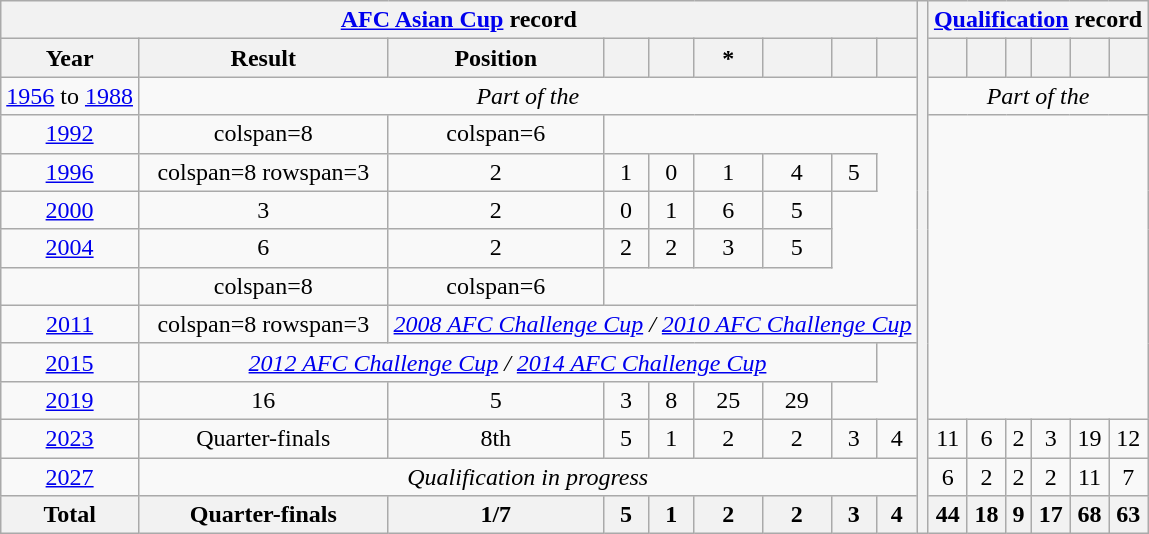<table class="wikitable" style="text-align: center;">
<tr>
<th colspan=9><a href='#'>AFC Asian Cup</a> record</th>
<th style="width:1%;" rowspan=14></th>
<th colspan=6><a href='#'>Qualification</a> record</th>
</tr>
<tr>
<th>Year</th>
<th>Result</th>
<th>Position</th>
<th></th>
<th></th>
<th>*</th>
<th></th>
<th></th>
<th></th>
<th></th>
<th></th>
<th></th>
<th></th>
<th></th>
<th></th>
</tr>
<tr>
<td> <a href='#'>1956</a> to  <a href='#'>1988</a></td>
<td colspan=8><em>Part of the </em></td>
<td colspan=6><em>Part of the </em></td>
</tr>
<tr>
<td> <a href='#'>1992</a></td>
<td>colspan=8 </td>
<td>colspan=6 </td>
</tr>
<tr>
<td> <a href='#'>1996</a></td>
<td>colspan=8 rowspan=3 </td>
<td>2</td>
<td>1</td>
<td>0</td>
<td>1</td>
<td>4</td>
<td>5</td>
</tr>
<tr>
<td> <a href='#'>2000</a></td>
<td>3</td>
<td>2</td>
<td>0</td>
<td>1</td>
<td>6</td>
<td>5</td>
</tr>
<tr>
<td> <a href='#'>2004</a></td>
<td>6</td>
<td>2</td>
<td>2</td>
<td>2</td>
<td>3</td>
<td>5</td>
</tr>
<tr>
<td></td>
<td>colspan=8 </td>
<td>colspan=6 </td>
</tr>
<tr>
<td> <a href='#'>2011</a></td>
<td>colspan=8 rowspan=3 </td>
<td colspan=7><em><a href='#'>2008 AFC Challenge Cup</a> / <a href='#'>2010 AFC Challenge Cup</a></em></td>
</tr>
<tr>
<td> <a href='#'>2015</a></td>
<td colspan=7><em><a href='#'>2012 AFC Challenge Cup</a> / <a href='#'>2014 AFC Challenge Cup</a></em></td>
</tr>
<tr>
<td> <a href='#'>2019</a></td>
<td>16</td>
<td>5</td>
<td>3</td>
<td>8</td>
<td>25</td>
<td>29</td>
</tr>
<tr>
<td> <a href='#'>2023</a></td>
<td>Quarter-finals</td>
<td>8th</td>
<td>5</td>
<td>1</td>
<td>2</td>
<td>2</td>
<td>3</td>
<td>4</td>
<td>11</td>
<td>6</td>
<td>2</td>
<td>3</td>
<td>19</td>
<td>12</td>
</tr>
<tr>
<td> <a href='#'>2027</a></td>
<td colspan="8"><em>Qualification in progress</em></td>
<td>6</td>
<td>2</td>
<td>2</td>
<td>2</td>
<td>11</td>
<td>7</td>
</tr>
<tr>
<th>Total</th>
<th>Quarter-finals</th>
<th>1/7</th>
<th>5</th>
<th>1</th>
<th>2</th>
<th>2</th>
<th>3</th>
<th>4</th>
<th>44</th>
<th>18</th>
<th>9</th>
<th>17</th>
<th>68</th>
<th>63</th>
</tr>
</table>
